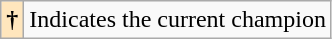<table class="wikitable">
<tr>
<th style="background-color:#ffe6bd">†</th>
<td>Indicates the current champion</td>
</tr>
</table>
